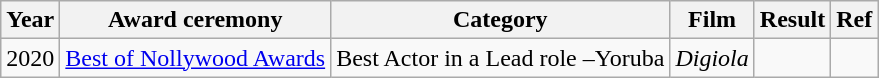<table class="wikitable">
<tr>
<th>Year</th>
<th>Award ceremony</th>
<th>Category</th>
<th>Film</th>
<th>Result</th>
<th>Ref</th>
</tr>
<tr>
<td>2020</td>
<td><a href='#'>Best of Nollywood Awards</a></td>
<td>Best Actor in a Lead role –Yoruba</td>
<td><em>Digiola</em></td>
<td></td>
<td></td>
</tr>
</table>
